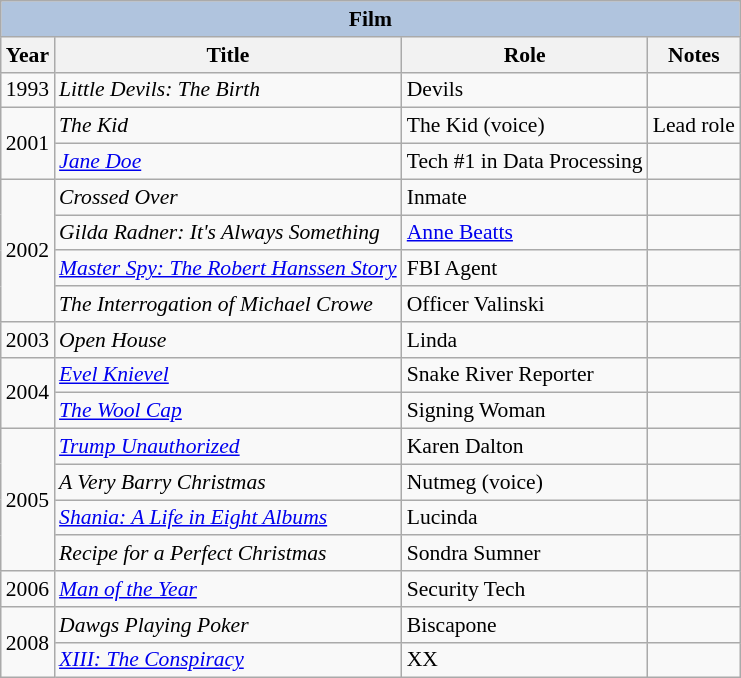<table class="wikitable sortable" style="font-size: 90%;">
<tr>
<th colspan="4" style="background: LightSteelBlue;">Film</th>
</tr>
<tr>
<th>Year</th>
<th>Title</th>
<th>Role</th>
<th class="unsortable">Notes</th>
</tr>
<tr>
<td>1993</td>
<td><em>Little Devils: The Birth</em></td>
<td>Devils</td>
<td></td>
</tr>
<tr>
<td rowspan="2">2001</td>
<td data-sort-value="Kid, The"><em>The Kid</em></td>
<td>The Kid (voice)</td>
<td>Lead role</td>
</tr>
<tr>
<td><em><a href='#'>Jane Doe</a></em></td>
<td>Tech #1 in Data Processing</td>
<td></td>
</tr>
<tr>
<td rowspan="4">2002</td>
<td><em>Crossed Over</em></td>
<td>Inmate</td>
<td></td>
</tr>
<tr>
<td><em>Gilda Radner: It's Always Something</em></td>
<td><a href='#'>Anne Beatts</a></td>
<td></td>
</tr>
<tr>
<td><em><a href='#'>Master Spy: The Robert Hanssen Story</a></em></td>
<td>FBI Agent</td>
<td></td>
</tr>
<tr>
<td data-sort-value="Interrogation of Michael Crowe, The"><em>The Interrogation of Michael Crowe</em></td>
<td>Officer Valinski</td>
<td></td>
</tr>
<tr>
<td>2003</td>
<td><em>Open House</em></td>
<td>Linda</td>
<td></td>
</tr>
<tr>
<td rowspan="2">2004</td>
<td><em><a href='#'>Evel Knievel</a></em></td>
<td>Snake River Reporter</td>
<td></td>
</tr>
<tr>
<td><em><a href='#'>The Wool Cap</a></em></td>
<td>Signing Woman</td>
<td></td>
</tr>
<tr>
<td rowspan="4">2005</td>
<td><em><a href='#'>Trump Unauthorized</a></em></td>
<td>Karen Dalton</td>
<td></td>
</tr>
<tr>
<td data-sort-value="Very Barry Christmas, A"><em>A Very Barry Christmas</em></td>
<td>Nutmeg (voice)</td>
<td></td>
</tr>
<tr>
<td><em><a href='#'>Shania: A Life in Eight Albums</a></em></td>
<td>Lucinda</td>
<td></td>
</tr>
<tr>
<td><em>Recipe for a Perfect Christmas</em></td>
<td>Sondra Sumner</td>
<td></td>
</tr>
<tr>
<td>2006</td>
<td><em><a href='#'>Man of the Year</a></em></td>
<td>Security Tech</td>
<td></td>
</tr>
<tr>
<td rowspan="2">2008</td>
<td><em>Dawgs Playing Poker</em></td>
<td>Biscapone</td>
<td></td>
</tr>
<tr>
<td><em><a href='#'>XIII: The Conspiracy</a></em></td>
<td>XX</td>
<td></td>
</tr>
</table>
